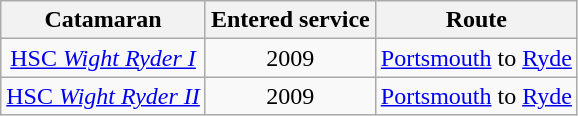<table class="wikitable" border="1" style="text-align:center;">
<tr>
<th>Catamaran</th>
<th>Entered service</th>
<th>Route</th>
</tr>
<tr>
<td><a href='#'>HSC <em>Wight Ryder I</em></a></td>
<td>2009</td>
<td><a href='#'>Portsmouth</a> to <a href='#'>Ryde</a></td>
</tr>
<tr>
<td><a href='#'>HSC <em>Wight Ryder II</em></a></td>
<td>2009</td>
<td><a href='#'>Portsmouth</a> to <a href='#'>Ryde</a></td>
</tr>
</table>
